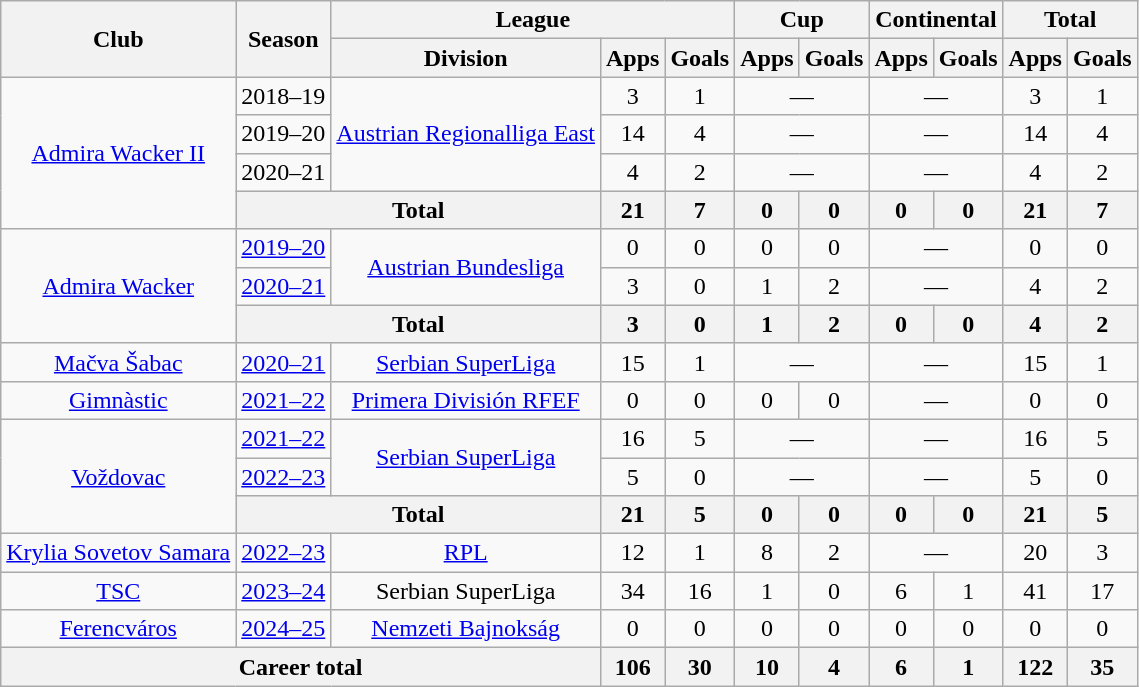<table class="wikitable" style="text-align:center">
<tr>
<th rowspan=2>Club</th>
<th rowspan=2>Season</th>
<th colspan=3>League</th>
<th colspan=2>Cup</th>
<th colspan=2>Continental</th>
<th colspan=2>Total</th>
</tr>
<tr>
<th>Division</th>
<th>Apps</th>
<th>Goals</th>
<th>Apps</th>
<th>Goals</th>
<th>Apps</th>
<th>Goals</th>
<th>Apps</th>
<th>Goals</th>
</tr>
<tr>
<td rowspan="4"><a href='#'>Admira Wacker II</a></td>
<td>2018–19</td>
<td rowspan="3"><a href='#'>Austrian Regionalliga East</a></td>
<td>3</td>
<td>1</td>
<td colspan=2>—</td>
<td colspan=2>—</td>
<td>3</td>
<td>1</td>
</tr>
<tr>
<td>2019–20</td>
<td>14</td>
<td>4</td>
<td colspan=2>—</td>
<td colspan=2>—</td>
<td>14</td>
<td>4</td>
</tr>
<tr>
<td>2020–21</td>
<td>4</td>
<td>2</td>
<td colspan=2>—</td>
<td colspan=2>—</td>
<td>4</td>
<td>2</td>
</tr>
<tr>
<th colspan=2>Total</th>
<th>21</th>
<th>7</th>
<th>0</th>
<th>0</th>
<th>0</th>
<th>0</th>
<th>21</th>
<th>7</th>
</tr>
<tr>
<td rowspan="3"><a href='#'>Admira Wacker</a></td>
<td><a href='#'>2019–20</a></td>
<td rowspan="2"><a href='#'>Austrian Bundesliga</a></td>
<td>0</td>
<td>0</td>
<td>0</td>
<td>0</td>
<td colspan=2>—</td>
<td>0</td>
<td>0</td>
</tr>
<tr>
<td><a href='#'>2020–21</a></td>
<td>3</td>
<td>0</td>
<td>1</td>
<td>2</td>
<td colspan=2>—</td>
<td>4</td>
<td>2</td>
</tr>
<tr>
<th colspan=2>Total</th>
<th>3</th>
<th>0</th>
<th>1</th>
<th>2</th>
<th>0</th>
<th>0</th>
<th>4</th>
<th>2</th>
</tr>
<tr>
<td><a href='#'>Mačva Šabac</a></td>
<td><a href='#'>2020–21</a></td>
<td><a href='#'>Serbian SuperLiga</a></td>
<td>15</td>
<td>1</td>
<td colspan=2>—</td>
<td colspan=2>—</td>
<td>15</td>
<td>1</td>
</tr>
<tr>
<td><a href='#'>Gimnàstic</a></td>
<td><a href='#'>2021–22</a></td>
<td><a href='#'>Primera División RFEF</a></td>
<td>0</td>
<td>0</td>
<td>0</td>
<td>0</td>
<td colspan=2>—</td>
<td>0</td>
<td>0</td>
</tr>
<tr>
<td rowspan="3"><a href='#'>Voždovac</a></td>
<td><a href='#'>2021–22</a></td>
<td rowspan="2"><a href='#'>Serbian SuperLiga</a></td>
<td>16</td>
<td>5</td>
<td colspan=2>—</td>
<td colspan=2>—</td>
<td>16</td>
<td>5</td>
</tr>
<tr>
<td><a href='#'>2022–23</a></td>
<td>5</td>
<td>0</td>
<td colspan=2>—</td>
<td colspan=2>—</td>
<td>5</td>
<td>0</td>
</tr>
<tr>
<th colspan=2>Total</th>
<th>21</th>
<th>5</th>
<th>0</th>
<th>0</th>
<th>0</th>
<th>0</th>
<th>21</th>
<th>5</th>
</tr>
<tr>
<td><a href='#'>Krylia Sovetov Samara</a></td>
<td><a href='#'>2022–23</a></td>
<td><a href='#'>RPL</a></td>
<td>12</td>
<td>1</td>
<td>8</td>
<td>2</td>
<td colspan=2>—</td>
<td>20</td>
<td>3</td>
</tr>
<tr>
<td><a href='#'>TSC</a></td>
<td><a href='#'>2023–24</a></td>
<td>Serbian SuperLiga</td>
<td>34</td>
<td>16</td>
<td>1</td>
<td>0</td>
<td>6</td>
<td>1</td>
<td>41</td>
<td>17</td>
</tr>
<tr>
<td><a href='#'>Ferencváros</a></td>
<td><a href='#'>2024–25</a></td>
<td><a href='#'>Nemzeti Bajnokság</a></td>
<td>0</td>
<td>0</td>
<td>0</td>
<td>0</td>
<td>0</td>
<td>0</td>
<td>0</td>
<td>0</td>
</tr>
<tr>
<th colspan="3">Career total</th>
<th>106</th>
<th>30</th>
<th>10</th>
<th>4</th>
<th>6</th>
<th>1</th>
<th>122</th>
<th>35</th>
</tr>
</table>
